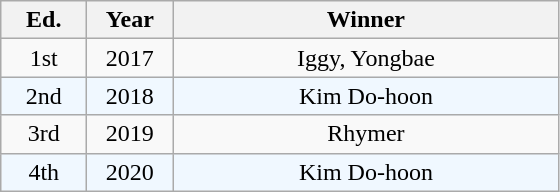<table class="wikitable" style="text-align:center">
<tr>
<th width="50">Ed.</th>
<th width="50">Year</th>
<th width="250">Winner</th>
</tr>
<tr>
<td>1st</td>
<td>2017</td>
<td>Iggy, Yongbae</td>
</tr>
<tr style="background:#f0f8ff;">
<td>2nd</td>
<td>2018</td>
<td>Kim Do-hoon</td>
</tr>
<tr>
<td>3rd</td>
<td>2019</td>
<td>Rhymer</td>
</tr>
<tr style="background:#f0f8ff;">
<td>4th</td>
<td>2020</td>
<td>Kim Do-hoon</td>
</tr>
</table>
